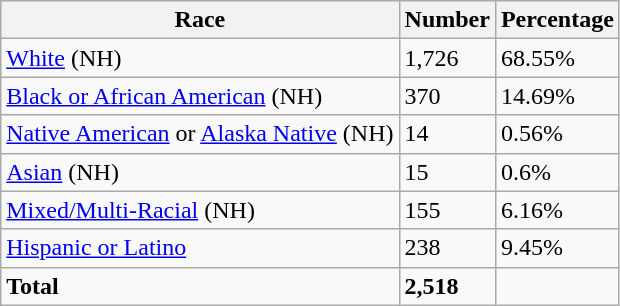<table class="wikitable">
<tr>
<th>Race</th>
<th>Number</th>
<th>Percentage</th>
</tr>
<tr>
<td><a href='#'>White</a> (NH)</td>
<td>1,726</td>
<td>68.55%</td>
</tr>
<tr>
<td><a href='#'>Black or African American</a> (NH)</td>
<td>370</td>
<td>14.69%</td>
</tr>
<tr>
<td><a href='#'>Native American</a> or <a href='#'>Alaska Native</a> (NH)</td>
<td>14</td>
<td>0.56%</td>
</tr>
<tr>
<td><a href='#'>Asian</a> (NH)</td>
<td>15</td>
<td>0.6%</td>
</tr>
<tr>
<td><a href='#'>Mixed/Multi-Racial</a> (NH)</td>
<td>155</td>
<td>6.16%</td>
</tr>
<tr>
<td><a href='#'>Hispanic or Latino</a></td>
<td>238</td>
<td>9.45%</td>
</tr>
<tr>
<td><strong>Total</strong></td>
<td><strong>2,518</strong></td>
<td></td>
</tr>
</table>
